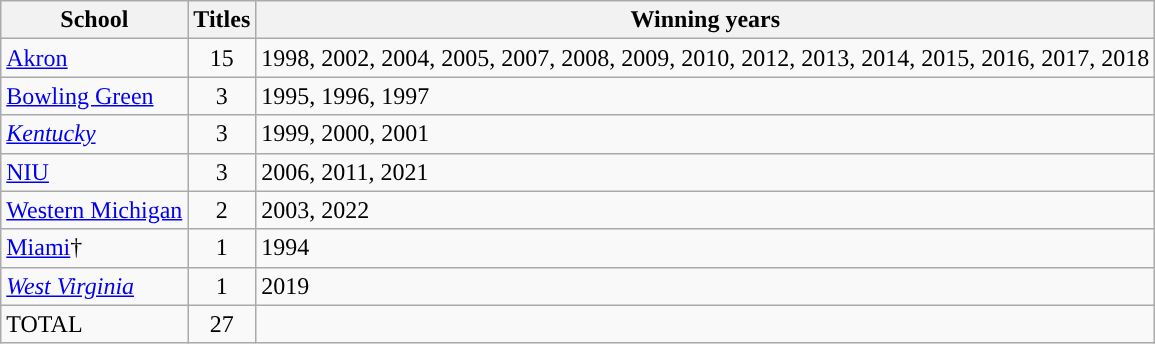<table class="wikitable">
<tr>
<th width=px>School</th>
<th width=px>Titles</th>
<th width=px>Winning years</th>
</tr>
<tr>
<td><a href='#'>Akron</a></td>
<td align=center>15</td>
<td>1998, 2002, 2004, 2005, 2007, 2008, 2009, 2010, 2012, 2013, 2014, 2015, 2016, 2017, 2018</td>
</tr>
<tr>
<td><a href='#'>Bowling Green</a></td>
<td align=center>3</td>
<td>1995, 1996, 1997</td>
</tr>
<tr>
<td><em><a href='#'>Kentucky</a></em></td>
<td align=center>3</td>
<td>1999, 2000, 2001</td>
</tr>
<tr>
<td><a href='#'>NIU</a></td>
<td align=center>3</td>
<td>2006, 2011, 2021</td>
</tr>
<tr>
<td><a href='#'>Western Michigan</a></td>
<td align=center>2</td>
<td>2003, 2022</td>
</tr>
<tr>
<td><a href='#'>Miami</a>†</td>
<td align=center>1</td>
<td>1994</td>
</tr>
<tr>
<td><em><a href='#'>West Virginia</a></em></td>
<td align=center>1</td>
<td>2019</td>
</tr>
<tr>
<td>TOTAL</td>
<td align=center>27</td>
</tr>
</table>
